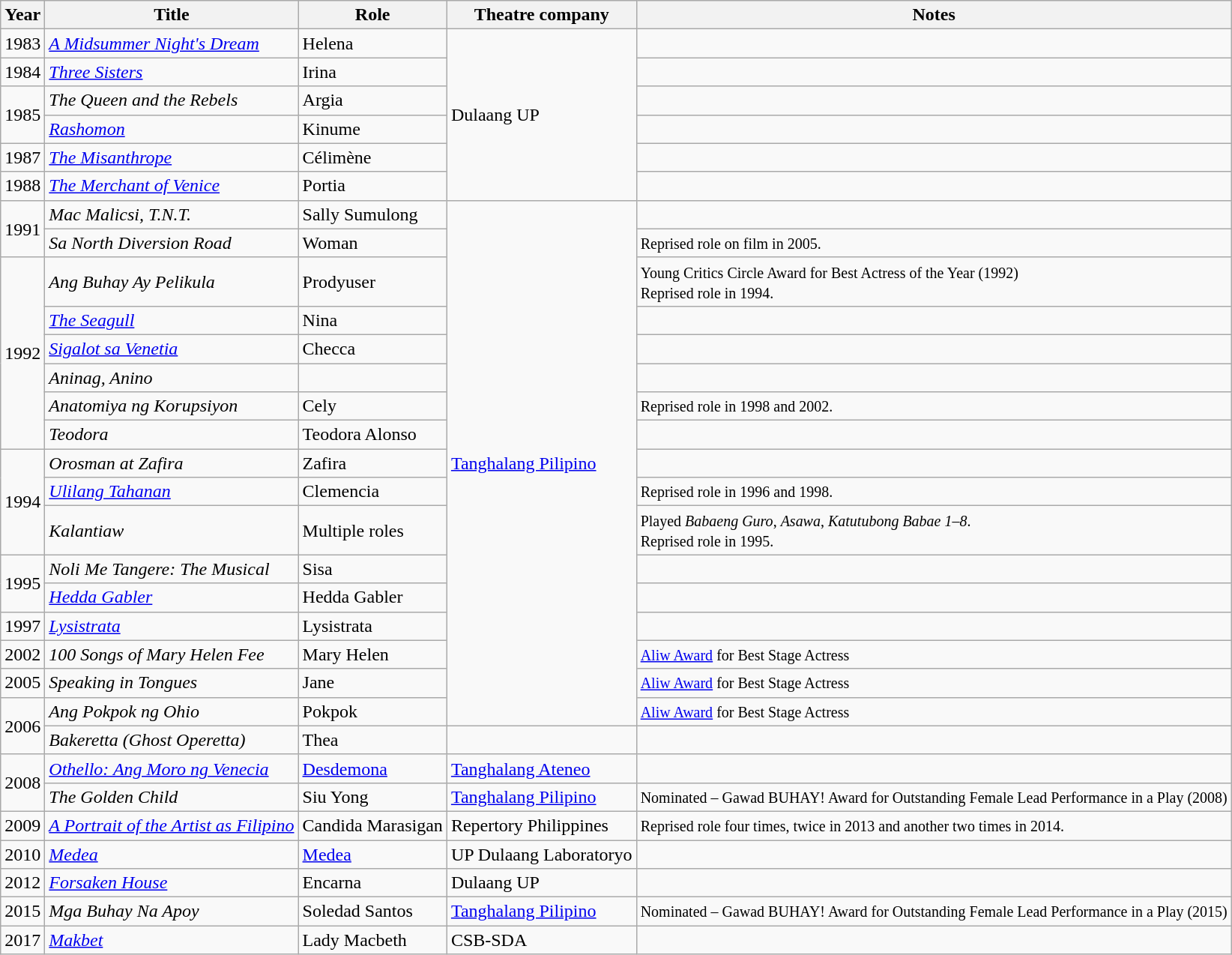<table class="wikitable sortable">
<tr>
<th>Year</th>
<th>Title</th>
<th>Role</th>
<th>Theatre company</th>
<th class="unsortable">Notes</th>
</tr>
<tr>
<td>1983</td>
<td><em><a href='#'>A Midsummer Night's Dream</a></em></td>
<td>Helena</td>
<td rowspan="6">Dulaang UP</td>
<td></td>
</tr>
<tr>
<td>1984</td>
<td><em><a href='#'>Three Sisters</a></em></td>
<td>Irina</td>
<td></td>
</tr>
<tr>
<td rowspan="2">1985</td>
<td><em>The Queen and the Rebels</em></td>
<td>Argia</td>
<td></td>
</tr>
<tr>
<td><em><a href='#'>Rashomon</a></em></td>
<td>Kinume</td>
<td></td>
</tr>
<tr>
<td>1987</td>
<td><em><a href='#'>The Misanthrope</a></em></td>
<td>Célimène</td>
<td></td>
</tr>
<tr>
<td>1988</td>
<td><em><a href='#'>The Merchant of Venice</a></em></td>
<td>Portia</td>
<td></td>
</tr>
<tr>
<td rowspan="2">1991</td>
<td><em>Mac Malicsi, T.N.T.</em></td>
<td>Sally Sumulong</td>
<td rowspan="17"><a href='#'>Tanghalang Pilipino</a></td>
<td></td>
</tr>
<tr>
<td><em>Sa North Diversion Road</em></td>
<td>Woman</td>
<td><small>Reprised role on film in 2005.</small></td>
</tr>
<tr>
<td rowspan="6">1992</td>
<td><em>Ang Buhay Ay Pelikula</em></td>
<td>Prodyuser</td>
<td><small>Young Critics Circle Award for Best Actress of the Year (1992)<br>Reprised role in 1994.</small></td>
</tr>
<tr>
<td><em><a href='#'>The Seagull</a></em></td>
<td>Nina</td>
<td></td>
</tr>
<tr>
<td><em><a href='#'>Sigalot sa Venetia</a></em></td>
<td>Checca</td>
<td></td>
</tr>
<tr>
<td><em>Aninag, Anino</em></td>
<td></td>
<td></td>
</tr>
<tr>
<td><em>Anatomiya ng Korupsiyon</em></td>
<td>Cely</td>
<td><small>Reprised role in 1998 and 2002.</small></td>
</tr>
<tr>
<td><em>Teodora</em></td>
<td>Teodora Alonso</td>
<td></td>
</tr>
<tr>
<td rowspan="3">1994</td>
<td><em>Orosman at Zafira</em></td>
<td>Zafira</td>
<td></td>
</tr>
<tr>
<td><em><a href='#'>Ulilang Tahanan</a></em></td>
<td>Clemencia</td>
<td><small>Reprised role in 1996 and 1998.</small></td>
</tr>
<tr>
<td><em>Kalantiaw</em></td>
<td>Multiple roles</td>
<td><small>Played <em>Babaeng Guro</em>, <em>Asawa</em>, <em>Katutubong Babae 1–8</em>.<br>Reprised role in 1995.</small></td>
</tr>
<tr>
<td rowspan="2">1995</td>
<td><em>Noli Me Tangere: The Musical</em></td>
<td>Sisa</td>
<td></td>
</tr>
<tr>
<td><em><a href='#'>Hedda Gabler</a></em></td>
<td>Hedda Gabler</td>
<td></td>
</tr>
<tr>
<td>1997</td>
<td><em><a href='#'>Lysistrata</a></em></td>
<td>Lysistrata</td>
<td></td>
</tr>
<tr>
<td>2002</td>
<td><em>100 Songs of Mary Helen Fee</em></td>
<td>Mary Helen</td>
<td><small><a href='#'>Aliw Award</a> for Best Stage Actress</small></td>
</tr>
<tr>
<td>2005</td>
<td><em>Speaking in Tongues</em></td>
<td>Jane</td>
<td><small><a href='#'>Aliw Award</a> for Best Stage Actress</small></td>
</tr>
<tr>
<td rowspan="2">2006</td>
<td><em>Ang Pokpok ng Ohio</em></td>
<td>Pokpok</td>
<td><small><a href='#'>Aliw Award</a> for Best Stage Actress</small></td>
</tr>
<tr>
<td><em>Bakeretta (Ghost Operetta)</em></td>
<td>Thea</td>
<td></td>
</tr>
<tr>
<td rowspan="2">2008</td>
<td><em><a href='#'>Othello: Ang Moro ng Venecia</a></em></td>
<td><a href='#'>Desdemona</a></td>
<td><a href='#'>Tanghalang Ateneo</a></td>
<td></td>
</tr>
<tr>
<td><em>The Golden Child</em></td>
<td>Siu Yong</td>
<td><a href='#'>Tanghalang Pilipino</a></td>
<td><small>Nominated – Gawad BUHAY! Award for Outstanding Female Lead Performance in a Play (2008)</small></td>
</tr>
<tr>
<td>2009</td>
<td><em><a href='#'>A Portrait of the Artist as Filipino</a></em></td>
<td>Candida Marasigan</td>
<td>Repertory Philippines</td>
<td><small>Reprised role four times, twice in 2013 and another two times in 2014.</small></td>
</tr>
<tr>
<td>2010</td>
<td><em><a href='#'>Medea</a></em></td>
<td><a href='#'>Medea</a></td>
<td>UP Dulaang Laboratoryo</td>
<td></td>
</tr>
<tr>
<td>2012</td>
<td><em><a href='#'>Forsaken House</a></em></td>
<td>Encarna</td>
<td>Dulaang UP</td>
<td></td>
</tr>
<tr>
<td>2015</td>
<td><em>Mga Buhay Na Apoy</em></td>
<td>Soledad Santos</td>
<td><a href='#'>Tanghalang Pilipino</a></td>
<td><small>Nominated – Gawad BUHAY! Award for Outstanding Female Lead Performance in a Play (2015)</small></td>
</tr>
<tr>
<td>2017</td>
<td><em><a href='#'>Makbet</a></em></td>
<td>Lady Macbeth</td>
<td>CSB-SDA</td>
<td></td>
</tr>
</table>
